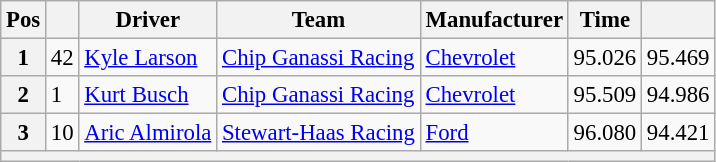<table class="wikitable" style="font-size:95%">
<tr>
<th>Pos</th>
<th></th>
<th>Driver</th>
<th>Team</th>
<th>Manufacturer</th>
<th>Time</th>
<th></th>
</tr>
<tr>
<th>1</th>
<td>42</td>
<td><a href='#'>Kyle Larson</a></td>
<td><a href='#'>Chip Ganassi Racing</a></td>
<td><a href='#'>Chevrolet</a></td>
<td>95.026</td>
<td>95.469</td>
</tr>
<tr>
<th>2</th>
<td>1</td>
<td><a href='#'>Kurt Busch</a></td>
<td><a href='#'>Chip Ganassi Racing</a></td>
<td><a href='#'>Chevrolet</a></td>
<td>95.509</td>
<td>94.986</td>
</tr>
<tr>
<th>3</th>
<td>10</td>
<td><a href='#'>Aric Almirola</a></td>
<td><a href='#'>Stewart-Haas Racing</a></td>
<td><a href='#'>Ford</a></td>
<td>96.080</td>
<td>94.421</td>
</tr>
<tr>
<th colspan="7"></th>
</tr>
</table>
